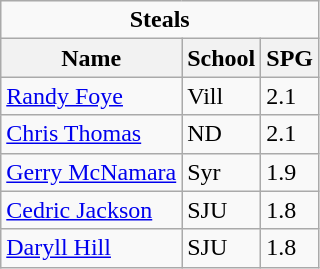<table class="wikitable">
<tr>
<td colspan=3 style="text-align:center;"><strong>Steals</strong></td>
</tr>
<tr>
<th>Name</th>
<th>School</th>
<th>SPG</th>
</tr>
<tr>
<td><a href='#'>Randy Foye</a></td>
<td>Vill</td>
<td>2.1</td>
</tr>
<tr>
<td><a href='#'>Chris Thomas</a></td>
<td>ND</td>
<td>2.1</td>
</tr>
<tr>
<td><a href='#'>Gerry McNamara</a></td>
<td>Syr</td>
<td>1.9</td>
</tr>
<tr>
<td><a href='#'>Cedric Jackson</a></td>
<td>SJU</td>
<td>1.8</td>
</tr>
<tr>
<td><a href='#'>Daryll Hill</a></td>
<td>SJU</td>
<td>1.8</td>
</tr>
</table>
